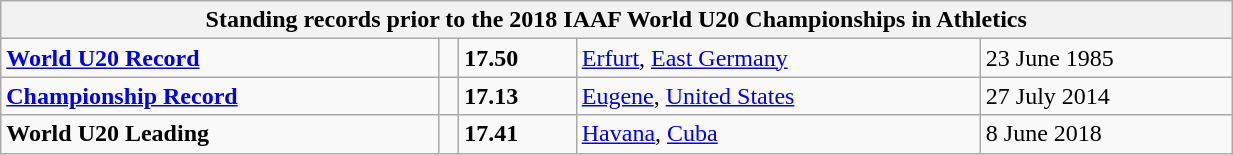<table class="wikitable" width=65%>
<tr>
<th colspan="5">Standing records prior to the 2018 IAAF World U20 Championships in Athletics</th>
</tr>
<tr>
<td><strong><a href='#'>World U20 Record</a></strong></td>
<td></td>
<td><strong>17.50</strong></td>
<td><a href='#'>Erfurt</a>, <a href='#'>East Germany</a></td>
<td>23 June 1985</td>
</tr>
<tr>
<td><strong><a href='#'>Championship Record</a></strong></td>
<td></td>
<td><strong>17.13</strong></td>
<td><a href='#'>Eugene</a>, <a href='#'>United States</a></td>
<td>27 July 2014</td>
</tr>
<tr>
<td><strong>World U20 Leading</strong></td>
<td></td>
<td><strong>17.41</strong></td>
<td><a href='#'>Havana</a>, <a href='#'>Cuba</a></td>
<td>8 June 2018</td>
</tr>
</table>
